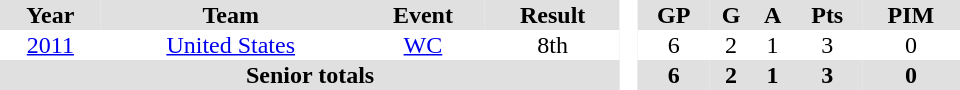<table border="0" cellpadding="1" cellspacing="0" style="text-align:center; width:40em">
<tr ALIGN="center" bgcolor="#e0e0e0">
<th>Year</th>
<th>Team</th>
<th>Event</th>
<th>Result</th>
<th rowspan="99" bgcolor="#ffffff"> </th>
<th>GP</th>
<th>G</th>
<th>A</th>
<th>Pts</th>
<th>PIM</th>
</tr>
<tr>
<td><a href='#'>2011</a></td>
<td><a href='#'>United States</a></td>
<td><a href='#'>WC</a></td>
<td>8th</td>
<td>6</td>
<td>2</td>
<td>1</td>
<td>3</td>
<td>0</td>
</tr>
<tr bgcolor="#e0e0e0">
<th colspan=4>Senior totals</th>
<th>6</th>
<th>2</th>
<th>1</th>
<th>3</th>
<th>0</th>
</tr>
</table>
